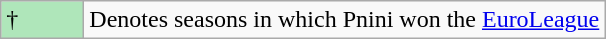<table class="wikitable">
<tr>
<td style="background:#AFE6BA; width:3em;">†</td>
<td>Denotes seasons in which Pnini won the <a href='#'>EuroLeague</a></td>
</tr>
</table>
